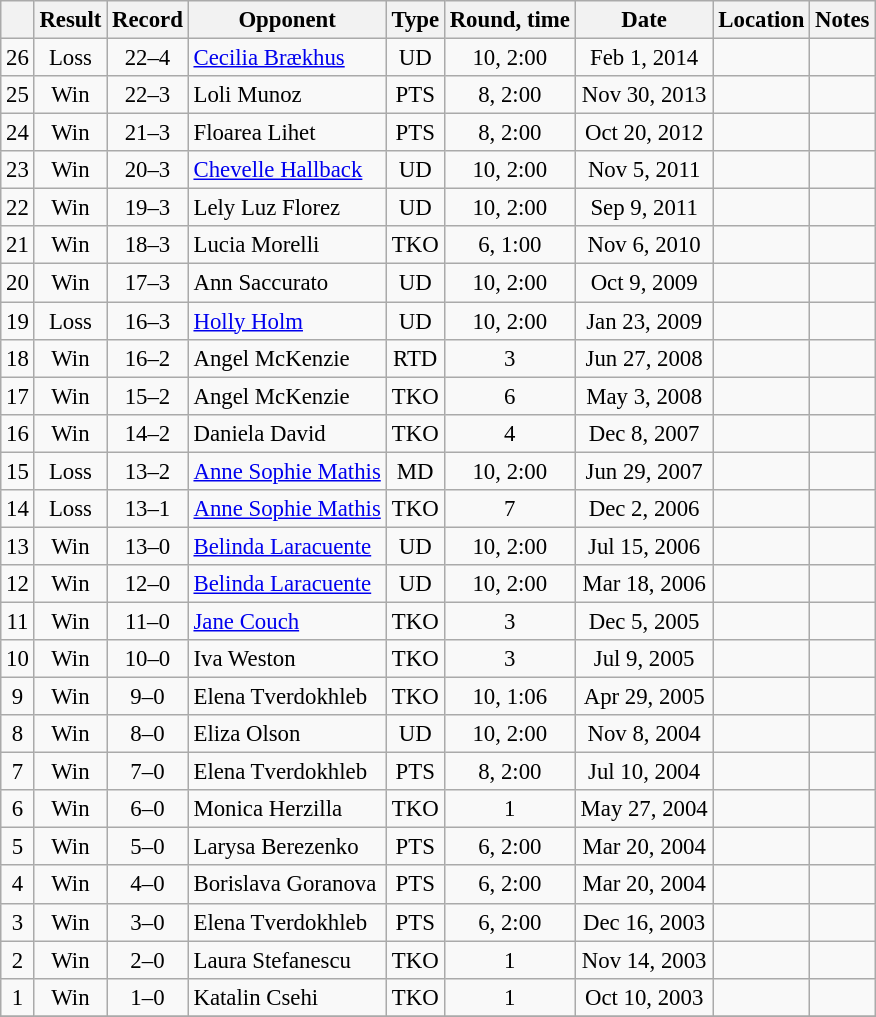<table class="wikitable" style="text-align:center; font-size:95%">
<tr>
<th></th>
<th>Result</th>
<th>Record</th>
<th>Opponent</th>
<th>Type</th>
<th>Round, time</th>
<th>Date</th>
<th>Location</th>
<th>Notes</th>
</tr>
<tr>
<td>26</td>
<td>Loss</td>
<td>22–4</td>
<td style="text-align:left;"> <a href='#'>Cecilia Brækhus</a></td>
<td>UD</td>
<td>10, 2:00</td>
<td>Feb 1, 2014</td>
<td style="text-align:left;"></td>
<td style="text-align:left;"></td>
</tr>
<tr>
<td>25</td>
<td>Win</td>
<td>22–3</td>
<td style="text-align:left;"> Loli Munoz</td>
<td>PTS</td>
<td>8, 2:00</td>
<td>Nov 30, 2013</td>
<td style="text-align:left;"> </td>
<td style="text-align:left;"></td>
</tr>
<tr>
<td>24</td>
<td>Win</td>
<td>21–3</td>
<td style="text-align:left;"> Floarea Lihet</td>
<td>PTS</td>
<td>8, 2:00</td>
<td>Oct 20, 2012</td>
<td style="text-align:left;"> </td>
<td style="text-align:left;"></td>
</tr>
<tr>
<td>23</td>
<td>Win</td>
<td>20–3</td>
<td style="text-align:left;"> <a href='#'>Chevelle Hallback</a></td>
<td>UD</td>
<td>10, 2:00</td>
<td>Nov 5, 2011</td>
<td style="text-align:left;"> </td>
<td style="text-align:left;"></td>
</tr>
<tr>
<td>22</td>
<td>Win</td>
<td>19–3</td>
<td style="text-align:left;"> Lely Luz Florez</td>
<td>UD</td>
<td>10, 2:00</td>
<td>Sep 9, 2011</td>
<td style="text-align:left;"> </td>
<td style="text-align:left;"></td>
</tr>
<tr>
<td>21</td>
<td>Win</td>
<td>18–3</td>
<td style="text-align:left;">  Lucia Morelli</td>
<td>TKO</td>
<td>6, 1:00</td>
<td>Nov 6, 2010</td>
<td style="text-align:left;"> </td>
<td style="text-align:left;"></td>
</tr>
<tr>
<td>20</td>
<td>Win</td>
<td>17–3</td>
<td style="text-align:left;"> Ann Saccurato</td>
<td>UD</td>
<td>10, 2:00</td>
<td>Oct 9, 2009</td>
<td style="text-align:left;"> </td>
<td style="text-align:left;"></td>
</tr>
<tr>
<td>19</td>
<td>Loss</td>
<td>16–3</td>
<td style="text-align:left;"> <a href='#'>Holly Holm</a></td>
<td>UD</td>
<td>10, 2:00</td>
<td>Jan 23, 2009</td>
<td style="text-align:left;"> </td>
<td style="text-align:left;"></td>
</tr>
<tr>
<td>18</td>
<td>Win</td>
<td>16–2</td>
<td style="text-align:left;"> Angel McKenzie</td>
<td>RTD</td>
<td>3</td>
<td>Jun 27, 2008</td>
<td style="text-align:left;"> </td>
<td style="text-align:left;"></td>
</tr>
<tr>
<td>17</td>
<td>Win</td>
<td>15–2</td>
<td style="text-align:left;"> Angel McKenzie</td>
<td>TKO</td>
<td>6</td>
<td>May 3, 2008</td>
<td style="text-align:left;"> </td>
<td style="text-align:left;"></td>
</tr>
<tr>
<td>16</td>
<td>Win</td>
<td>14–2</td>
<td style="text-align:left;"> Daniela David</td>
<td>TKO</td>
<td>4</td>
<td>Dec 8, 2007</td>
<td style="text-align:left;"> </td>
<td style="text-align:left;"></td>
</tr>
<tr>
<td>15</td>
<td>Loss</td>
<td>13–2</td>
<td style="text-align:left;"> <a href='#'>Anne Sophie Mathis</a></td>
<td>MD</td>
<td>10, 2:00</td>
<td>Jun 29, 2007</td>
<td style="text-align:left;"> </td>
<td style="text-align:left;"></td>
</tr>
<tr>
<td>14</td>
<td>Loss</td>
<td>13–1</td>
<td style="text-align:left;"> <a href='#'>Anne Sophie Mathis</a></td>
<td>TKO</td>
<td>7</td>
<td>Dec 2, 2006</td>
<td style="text-align:left;"> </td>
<td style="text-align:left;"></td>
</tr>
<tr>
<td>13</td>
<td>Win</td>
<td>13–0</td>
<td style="text-align:left;"> <a href='#'>Belinda Laracuente</a></td>
<td>UD</td>
<td>10, 2:00</td>
<td>Jul 15, 2006</td>
<td style="text-align:left;"> </td>
<td style="text-align:left;"></td>
</tr>
<tr>
<td>12</td>
<td>Win</td>
<td>12–0</td>
<td style="text-align:left;"> <a href='#'>Belinda Laracuente</a></td>
<td>UD</td>
<td>10, 2:00</td>
<td>Mar 18, 2006</td>
<td style="text-align:left;"> </td>
<td style="text-align:left;"></td>
</tr>
<tr>
<td>11</td>
<td>Win</td>
<td>11–0</td>
<td style="text-align:left;"> <a href='#'>Jane Couch</a></td>
<td>TKO</td>
<td>3</td>
<td>Dec 5, 2005</td>
<td style="text-align:left;"> </td>
<td style="text-align:left;"></td>
</tr>
<tr>
<td>10</td>
<td>Win</td>
<td>10–0</td>
<td style="text-align:left;"> Iva Weston</td>
<td>TKO</td>
<td>3</td>
<td>Jul 9, 2005</td>
<td style="text-align:left;"> </td>
<td style="text-align:left;"></td>
</tr>
<tr>
<td>9</td>
<td>Win</td>
<td>9–0</td>
<td style="text-align:left;"> Elena Tverdokhleb</td>
<td>TKO</td>
<td>10, 1:06</td>
<td>Apr 29, 2005</td>
<td style="text-align:left;"> </td>
<td style="text-align:left;"></td>
</tr>
<tr>
<td>8</td>
<td>Win</td>
<td>8–0</td>
<td style="text-align:left;"> Eliza Olson</td>
<td>UD</td>
<td>10, 2:00</td>
<td>Nov 8, 2004</td>
<td style="text-align:left;"> </td>
<td style="text-align:left;"></td>
</tr>
<tr>
<td>7</td>
<td>Win</td>
<td>7–0</td>
<td style="text-align:left;"> Elena Tverdokhleb</td>
<td>PTS</td>
<td>8, 2:00</td>
<td>Jul 10, 2004</td>
<td style="text-align:left;"> </td>
<td style="text-align:left;"></td>
</tr>
<tr>
<td>6</td>
<td>Win</td>
<td>6–0</td>
<td style="text-align:left;"> Monica Herzilla</td>
<td>TKO</td>
<td>1</td>
<td>May 27, 2004</td>
<td style="text-align:left;"> </td>
<td style="text-align:left;"></td>
</tr>
<tr>
<td>5</td>
<td>Win</td>
<td>5–0</td>
<td style="text-align:left;"> Larysa Berezenko</td>
<td>PTS</td>
<td>6, 2:00</td>
<td>Mar 20, 2004</td>
<td style="text-align:left;"> </td>
<td style="text-align:left;"></td>
</tr>
<tr>
<td>4</td>
<td>Win</td>
<td>4–0</td>
<td style="text-align:left;"> Borislava Goranova</td>
<td>PTS</td>
<td>6, 2:00</td>
<td>Mar 20, 2004</td>
<td style="text-align:left;"> </td>
<td style="text-align:left;"></td>
</tr>
<tr>
<td>3</td>
<td>Win</td>
<td>3–0</td>
<td style="text-align:left;"> Elena Tverdokhleb</td>
<td>PTS</td>
<td>6, 2:00</td>
<td>Dec 16, 2003</td>
<td style="text-align:left;"> </td>
<td style="text-align:left;"></td>
</tr>
<tr>
<td>2</td>
<td>Win</td>
<td>2–0</td>
<td style="text-align:left;"> Laura Stefanescu</td>
<td>TKO</td>
<td>1</td>
<td>Nov 14, 2003</td>
<td style="text-align:left;"> </td>
<td style="text-align:left;"></td>
</tr>
<tr>
<td>1</td>
<td>Win</td>
<td>1–0</td>
<td style="text-align:left;"> Katalin Csehi</td>
<td>TKO</td>
<td>1</td>
<td>Oct 10, 2003</td>
<td style="text-align:left;"> </td>
<td style="text-align:left;"></td>
</tr>
<tr>
</tr>
</table>
